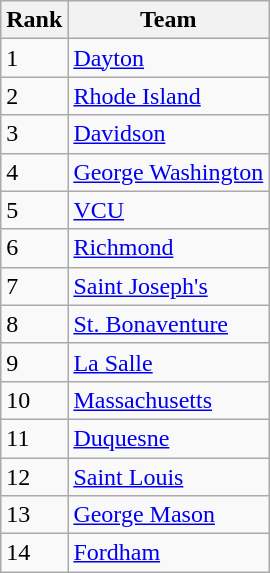<table class=wikitable>
<tr>
<th>Rank</th>
<th>Team</th>
</tr>
<tr>
<td>1</td>
<td><a href='#'>Dayton</a></td>
</tr>
<tr>
<td>2</td>
<td><a href='#'>Rhode Island</a></td>
</tr>
<tr>
<td>3</td>
<td><a href='#'>Davidson</a></td>
</tr>
<tr>
<td>4</td>
<td><a href='#'>George Washington</a></td>
</tr>
<tr>
<td>5</td>
<td><a href='#'>VCU</a></td>
</tr>
<tr>
<td>6</td>
<td><a href='#'>Richmond</a></td>
</tr>
<tr>
<td>7</td>
<td><a href='#'>Saint Joseph's</a></td>
</tr>
<tr>
<td>8</td>
<td><a href='#'>St. Bonaventure</a></td>
</tr>
<tr>
<td>9</td>
<td><a href='#'>La Salle</a></td>
</tr>
<tr>
<td>10</td>
<td><a href='#'>Massachusetts</a></td>
</tr>
<tr>
<td>11</td>
<td><a href='#'>Duquesne</a></td>
</tr>
<tr>
<td>12</td>
<td><a href='#'>Saint Louis</a></td>
</tr>
<tr>
<td>13</td>
<td><a href='#'>George Mason</a></td>
</tr>
<tr>
<td>14</td>
<td><a href='#'>Fordham</a></td>
</tr>
</table>
